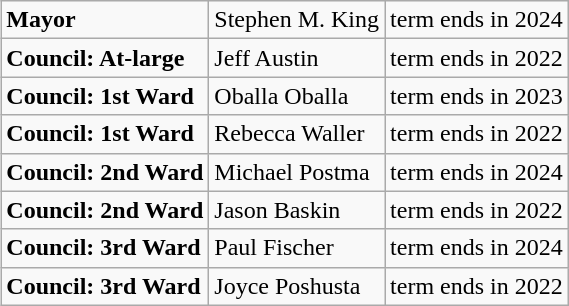<table class="wikitable" style="float:right;">
<tr>
<td><strong>Mayor</strong></td>
<td>Stephen M. King</td>
<td>term ends in 2024</td>
</tr>
<tr>
<td><strong>Council: At-large</strong></td>
<td>Jeff Austin</td>
<td>term ends in 2022</td>
</tr>
<tr>
<td><strong>Council: 1st Ward</strong></td>
<td>Oballa Oballa</td>
<td>term ends in 2023</td>
</tr>
<tr>
<td><strong>Council: 1st Ward</strong></td>
<td>Rebecca Waller</td>
<td>term ends in 2022</td>
</tr>
<tr>
<td><strong>Council: 2nd Ward</strong></td>
<td>Michael Postma</td>
<td>term ends in 2024</td>
</tr>
<tr>
<td><strong>Council: 2nd Ward</strong></td>
<td>Jason Baskin</td>
<td>term ends in 2022</td>
</tr>
<tr>
<td><strong>Council: 3rd Ward</strong></td>
<td>Paul Fischer</td>
<td>term ends in 2024</td>
</tr>
<tr>
<td><strong>Council: 3rd Ward</strong></td>
<td>Joyce Poshusta</td>
<td>term ends in 2022</td>
</tr>
</table>
